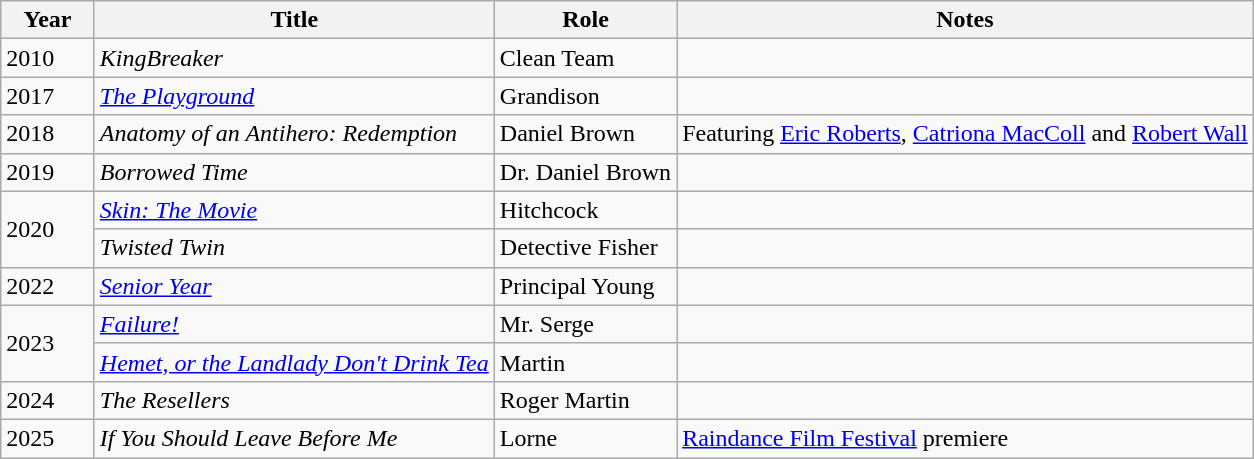<table class="wikitable sortable">
<tr>
<th width="55">Year</th>
<th>Title</th>
<th>Role</th>
<th>Notes</th>
</tr>
<tr>
<td>2010</td>
<td><em>KingBreaker</em></td>
<td>Clean Team</td>
<td></td>
</tr>
<tr>
<td>2017</td>
<td><em><a href='#'>The Playground</a></em></td>
<td>Grandison</td>
<td></td>
</tr>
<tr>
<td>2018</td>
<td><em>Anatomy of an Antihero: Redemption</em></td>
<td>Daniel Brown</td>
<td>Featuring <a href='#'>Eric Roberts</a>, <a href='#'>Catriona MacColl</a> and <a href='#'>Robert Wall</a></td>
</tr>
<tr>
<td>2019</td>
<td><em>Borrowed Time</em></td>
<td>Dr. Daniel Brown</td>
<td></td>
</tr>
<tr>
<td rowspan="2">2020</td>
<td><em><a href='#'>Skin: The Movie</a></em></td>
<td>Hitchcock</td>
<td></td>
</tr>
<tr>
<td><em>Twisted Twin</em></td>
<td>Detective Fisher</td>
<td></td>
</tr>
<tr>
<td>2022</td>
<td><em><a href='#'>Senior Year</a></em></td>
<td>Principal Young</td>
<td></td>
</tr>
<tr>
<td rowspan="2">2023</td>
<td><em><a href='#'>Failure!</a></em></td>
<td>Mr. Serge</td>
<td></td>
</tr>
<tr>
<td><em><a href='#'>Hemet, or the Landlady Don't Drink Tea</a></em></td>
<td>Martin</td>
<td></td>
</tr>
<tr>
<td>2024</td>
<td><em>The Resellers</em></td>
<td>Roger Martin</td>
<td></td>
</tr>
<tr>
<td>2025</td>
<td><em>If You Should Leave Before Me</em></td>
<td>Lorne</td>
<td><a href='#'>Raindance Film Festival</a> premiere</td>
</tr>
</table>
